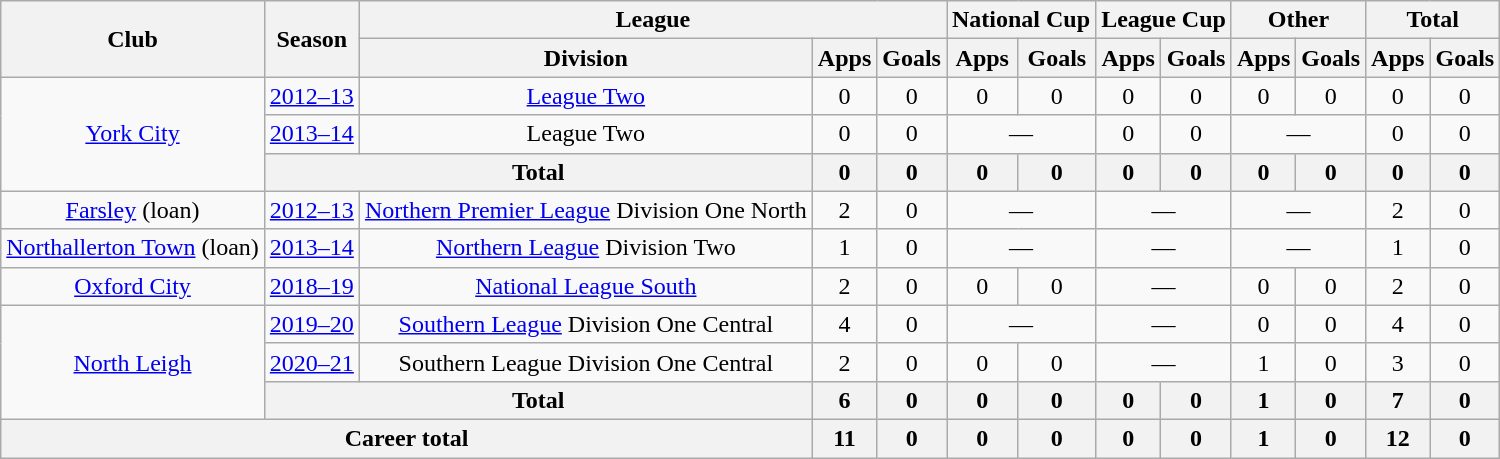<table class=wikitable style=text-align:center>
<tr>
<th rowspan=2>Club</th>
<th rowspan=2>Season</th>
<th colspan=3>League</th>
<th colspan=2>National Cup</th>
<th colspan=2>League Cup</th>
<th colspan=2>Other</th>
<th colspan=2>Total</th>
</tr>
<tr>
<th>Division</th>
<th>Apps</th>
<th>Goals</th>
<th>Apps</th>
<th>Goals</th>
<th>Apps</th>
<th>Goals</th>
<th>Apps</th>
<th>Goals</th>
<th>Apps</th>
<th>Goals</th>
</tr>
<tr>
<td rowspan=3><a href='#'>York City</a></td>
<td><a href='#'>2012–13</a></td>
<td><a href='#'>League Two</a></td>
<td>0</td>
<td>0</td>
<td>0</td>
<td>0</td>
<td>0</td>
<td>0</td>
<td>0</td>
<td>0</td>
<td>0</td>
<td>0</td>
</tr>
<tr>
<td><a href='#'>2013–14</a></td>
<td>League Two</td>
<td>0</td>
<td>0</td>
<td colspan=2>—</td>
<td>0</td>
<td>0</td>
<td colspan=2>—</td>
<td>0</td>
<td>0</td>
</tr>
<tr>
<th colspan=2>Total</th>
<th>0</th>
<th>0</th>
<th>0</th>
<th>0</th>
<th>0</th>
<th>0</th>
<th>0</th>
<th>0</th>
<th>0</th>
<th>0</th>
</tr>
<tr>
<td><a href='#'>Farsley</a> (loan)</td>
<td><a href='#'>2012–13</a></td>
<td><a href='#'>Northern Premier League</a> Division One North</td>
<td>2</td>
<td>0</td>
<td colspan=2>—</td>
<td colspan=2>—</td>
<td colspan=2>—</td>
<td>2</td>
<td>0</td>
</tr>
<tr>
<td><a href='#'>Northallerton Town</a> (loan)</td>
<td><a href='#'>2013–14</a></td>
<td><a href='#'>Northern League</a> Division Two</td>
<td>1</td>
<td>0</td>
<td colspan=2>—</td>
<td colspan=2>—</td>
<td colspan=2>—</td>
<td>1</td>
<td>0</td>
</tr>
<tr>
<td><a href='#'>Oxford City</a></td>
<td><a href='#'>2018–19</a></td>
<td><a href='#'>National League South</a></td>
<td>2</td>
<td>0</td>
<td>0</td>
<td>0</td>
<td colspan=2>—</td>
<td>0</td>
<td>0</td>
<td>2</td>
<td>0</td>
</tr>
<tr>
<td rowspan="3"><a href='#'>North Leigh</a></td>
<td><a href='#'>2019–20</a></td>
<td><a href='#'>Southern League</a> Division One Central</td>
<td>4</td>
<td>0</td>
<td colspan=2>—</td>
<td colspan=2>—</td>
<td>0</td>
<td>0</td>
<td>4</td>
<td>0</td>
</tr>
<tr>
<td><a href='#'>2020–21</a></td>
<td>Southern League Division One Central</td>
<td>2</td>
<td>0</td>
<td>0</td>
<td>0</td>
<td colspan=2>—</td>
<td>1</td>
<td>0</td>
<td>3</td>
<td>0</td>
</tr>
<tr>
<th colspan=2>Total</th>
<th>6</th>
<th>0</th>
<th>0</th>
<th>0</th>
<th>0</th>
<th>0</th>
<th>1</th>
<th>0</th>
<th>7</th>
<th>0</th>
</tr>
<tr>
<th colspan=3>Career total</th>
<th>11</th>
<th>0</th>
<th>0</th>
<th>0</th>
<th>0</th>
<th>0</th>
<th>1</th>
<th>0</th>
<th>12</th>
<th>0</th>
</tr>
</table>
